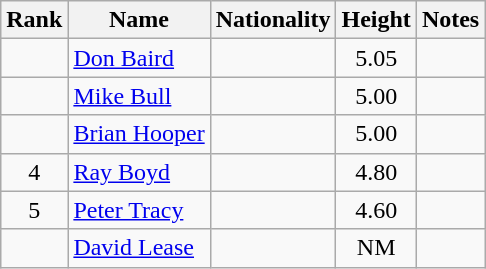<table class="wikitable sortable" style=" text-align:center;">
<tr>
<th scope=col>Rank</th>
<th scope=col>Name</th>
<th scope=col>Nationality</th>
<th scope=col>Height</th>
<th scope=col>Notes</th>
</tr>
<tr>
<td></td>
<td style="text-align:left;"><a href='#'>Don Baird</a></td>
<td style="text-align:left;"></td>
<td>5.05</td>
<td></td>
</tr>
<tr>
<td></td>
<td style="text-align:left;"><a href='#'>Mike Bull</a></td>
<td style="text-align:left;"></td>
<td>5.00</td>
<td></td>
</tr>
<tr>
<td></td>
<td style="text-align:left;"><a href='#'>Brian Hooper</a></td>
<td style="text-align:left;"></td>
<td>5.00</td>
<td></td>
</tr>
<tr>
<td>4</td>
<td style="text-align:left;"><a href='#'>Ray Boyd</a></td>
<td style="text-align:left;"></td>
<td>4.80</td>
<td></td>
</tr>
<tr>
<td>5</td>
<td style="text-align:left;"><a href='#'>Peter Tracy</a></td>
<td style="text-align:left;"></td>
<td>4.60</td>
<td></td>
</tr>
<tr>
<td data-sort-value="6"></td>
<td style="text-align:left;"><a href='#'>David Lease</a></td>
<td style="text-align:left;"></td>
<td data-sort-value="0.00">NM</td>
<td></td>
</tr>
</table>
